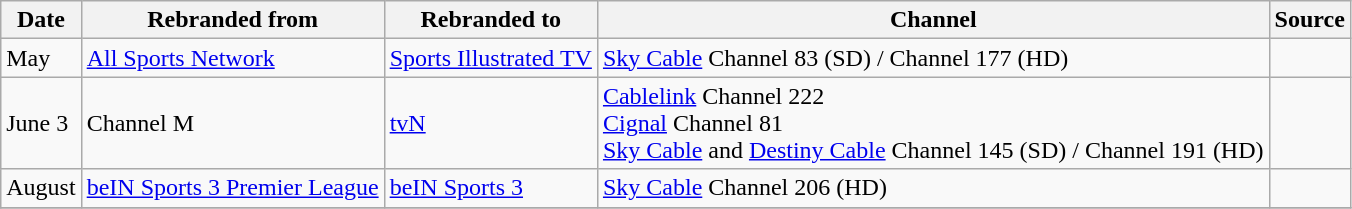<table class="wikitable">
<tr>
<th>Date</th>
<th>Rebranded from</th>
<th>Rebranded to</th>
<th>Channel</th>
<th>Source</th>
</tr>
<tr>
<td>May</td>
<td><a href='#'>All Sports Network</a></td>
<td><a href='#'>Sports Illustrated TV</a></td>
<td><a href='#'>Sky Cable</a> Channel 83 (SD) / Channel 177 (HD)</td>
<td></td>
</tr>
<tr>
<td>June 3</td>
<td>Channel M</td>
<td><a href='#'>tvN</a><br></td>
<td><a href='#'>Cablelink</a> Channel 222<br><a href='#'>Cignal</a> Channel 81<br><a href='#'>Sky Cable</a> and <a href='#'>Destiny Cable</a> Channel 145 (SD) / Channel 191 (HD)</td>
<td></td>
</tr>
<tr>
<td>August</td>
<td><a href='#'>beIN Sports 3 Premier League</a></td>
<td><a href='#'>beIN Sports 3</a></td>
<td><a href='#'>Sky Cable</a> Channel 206 (HD)</td>
<td></td>
</tr>
<tr>
</tr>
</table>
